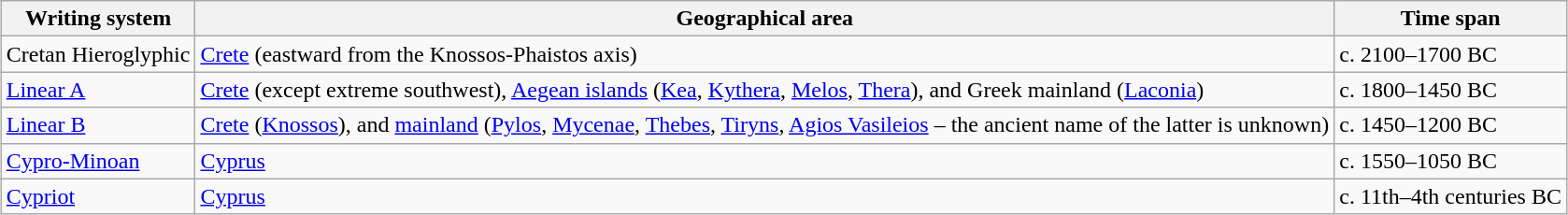<table class="wikitable sortable" style="margin:1px; border:1px solid #ccc;">
<tr style="text-align:left; vertical-align:top;" ">
<th>Writing system</th>
<th>Geographical area</th>
<th>Time span</th>
</tr>
<tr>
<td>Cretan Hieroglyphic</td>
<td><a href='#'>Crete</a> (eastward from the Knossos-Phaistos axis)</td>
<td>c. 2100–1700 BC</td>
</tr>
<tr>
<td><a href='#'>Linear A</a></td>
<td><a href='#'>Crete</a> (except extreme southwest), <a href='#'>Aegean islands</a> (<a href='#'>Kea</a>, <a href='#'>Kythera</a>, <a href='#'>Melos</a>, <a href='#'>Thera</a>), and Greek mainland (<a href='#'>Laconia</a>)</td>
<td>c. 1800–1450 BC</td>
</tr>
<tr>
<td><a href='#'>Linear B</a></td>
<td><a href='#'>Crete</a> (<a href='#'>Knossos</a>), and <a href='#'>mainland</a> (<a href='#'>Pylos</a>, <a href='#'>Mycenae</a>, <a href='#'>Thebes</a>, <a href='#'>Tiryns</a>, <a href='#'>Agios Vasileios</a> – the ancient name of the latter is unknown)</td>
<td>c. 1450–1200 BC</td>
</tr>
<tr>
<td><a href='#'>Cypro-Minoan</a></td>
<td><a href='#'>Cyprus</a></td>
<td>c. 1550–1050 BC</td>
</tr>
<tr>
<td><a href='#'>Cypriot</a></td>
<td><a href='#'>Cyprus</a></td>
<td>c. 11th–4th centuries BC</td>
</tr>
</table>
